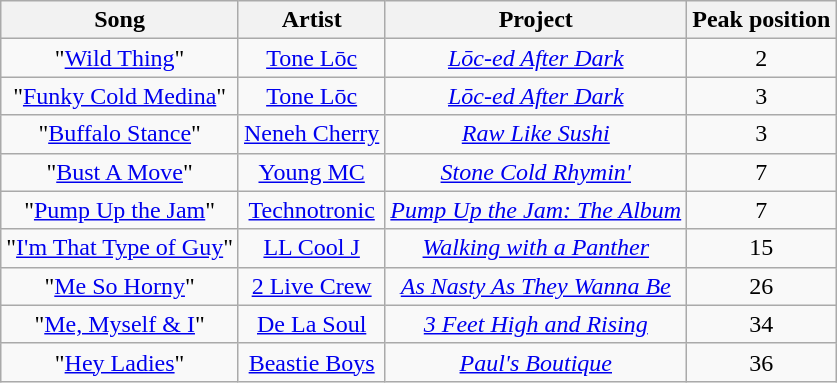<table class="wikitable sortable plainrowheaders" style="text-align:center;">
<tr>
<th scope="col">Song</th>
<th scope="col">Artist</th>
<th scope="col">Project</th>
<th scope="col">Peak position</th>
</tr>
<tr>
<td>"<a href='#'>Wild Thing</a>"</td>
<td><a href='#'>Tone Lōc</a></td>
<td><em><a href='#'>Lōc-ed After Dark</a></em></td>
<td>2</td>
</tr>
<tr>
<td>"<a href='#'>Funky Cold Medina</a>"</td>
<td><a href='#'>Tone Lōc</a></td>
<td><em><a href='#'>Lōc-ed After Dark</a></em></td>
<td>3</td>
</tr>
<tr>
<td>"<a href='#'>Buffalo Stance</a>"</td>
<td><a href='#'>Neneh Cherry</a></td>
<td><em><a href='#'>Raw Like Sushi</a></em></td>
<td>3</td>
</tr>
<tr>
<td>"<a href='#'>Bust A Move</a>"</td>
<td><a href='#'>Young MC</a></td>
<td><em><a href='#'>Stone Cold Rhymin'</a></em></td>
<td>7</td>
</tr>
<tr>
<td>"<a href='#'>Pump Up the Jam</a>"</td>
<td><a href='#'>Technotronic</a></td>
<td><em><a href='#'>Pump Up the Jam: The Album</a></em></td>
<td>7</td>
</tr>
<tr>
<td>"<a href='#'>I'm That Type of Guy</a>"</td>
<td><a href='#'>LL Cool J</a></td>
<td><em><a href='#'>Walking with a Panther</a></em></td>
<td>15</td>
</tr>
<tr>
<td>"<a href='#'>Me So Horny</a>"</td>
<td><a href='#'>2 Live Crew</a></td>
<td><em><a href='#'>As Nasty As They Wanna Be</a></em></td>
<td>26</td>
</tr>
<tr>
<td>"<a href='#'>Me, Myself & I</a>"</td>
<td><a href='#'>De La Soul</a></td>
<td><em><a href='#'>3 Feet High and Rising</a></em></td>
<td>34</td>
</tr>
<tr>
<td>"<a href='#'>Hey Ladies</a>"</td>
<td><a href='#'>Beastie Boys</a></td>
<td><em><a href='#'>Paul's Boutique</a></em></td>
<td>36</td>
</tr>
</table>
